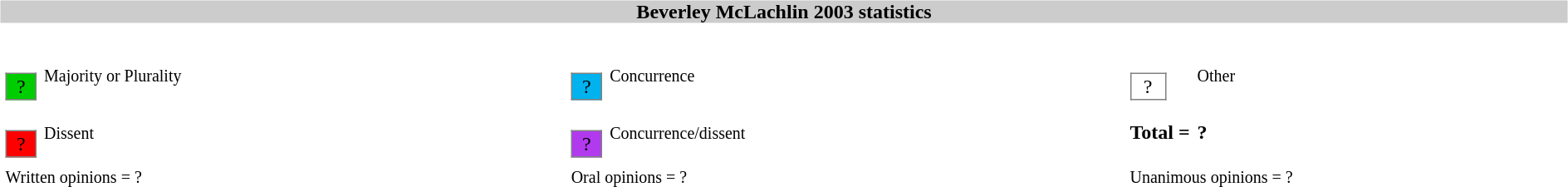<table width=100%>
<tr>
<td><br><table width=100% align=center cellpadding=0 cellspacing=0>
<tr>
<th bgcolor=#CCCCCC>Beverley McLachlin 2003 statistics</th>
</tr>
<tr>
<td><br><table width=100% cellpadding="2" cellspacing="2" border="0"width=25px>
<tr>
<td><br><table border="1" style="border-collapse:collapse;">
<tr>
<td align=center bgcolor=#00CD00 width=25px>?</td>
</tr>
</table>
</td>
<td><small>Majority or Plurality</small></td>
<td width=25px><br><table border="1" style="border-collapse:collapse;">
<tr>
<td align=center width=25px bgcolor=#00B2EE>?</td>
</tr>
</table>
</td>
<td><small>Concurrence</small></td>
<td width=25px><br><table border="1" style="border-collapse:collapse;">
<tr>
<td align=center width=25px bgcolor=white>?</td>
</tr>
</table>
</td>
<td><small>Other</small></td>
</tr>
<tr>
<td width=25px><br><table border="1" style="border-collapse:collapse;">
<tr>
<td align=center width=25px bgcolor=red>?</td>
</tr>
</table>
</td>
<td><small>Dissent</small></td>
<td width=25px><br><table border="1" style="border-collapse:collapse;">
<tr>
<td align=center width=25px bgcolor=#B23AEE>?</td>
</tr>
</table>
</td>
<td><small>Concurrence/dissent</small></td>
<td white-space: nowrap><strong>Total = </strong></td>
<td><strong>?</strong></td>
</tr>
<tr>
<td colspan=2><small>Written opinions = ?</small></td>
<td colspan=2><small>Oral opinions = ?</small></td>
<td colspan=2><small>Unanimous opinions = ?</small></td>
</tr>
<tr>
</tr>
</table>
</td>
</tr>
</table>
</td>
</tr>
</table>
